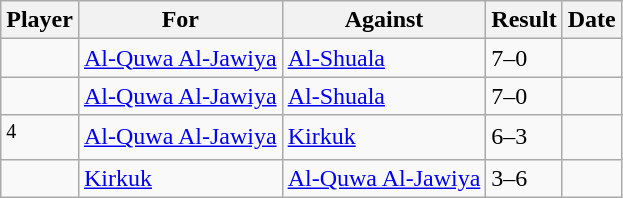<table class="wikitable sortable">
<tr>
<th>Player</th>
<th>For</th>
<th>Against</th>
<th align=center>Result</th>
<th>Date</th>
</tr>
<tr>
<td> </td>
<td><a href='#'>Al-Quwa Al-Jawiya</a></td>
<td><a href='#'>Al-Shuala</a></td>
<td>7–0</td>
<td></td>
</tr>
<tr>
<td> </td>
<td><a href='#'>Al-Quwa Al-Jawiya</a></td>
<td><a href='#'>Al-Shuala</a></td>
<td>7–0</td>
<td></td>
</tr>
<tr>
<td> <sup>4</sup></td>
<td><a href='#'>Al-Quwa Al-Jawiya</a></td>
<td><a href='#'>Kirkuk</a></td>
<td>6–3</td>
<td></td>
</tr>
<tr>
<td> </td>
<td><a href='#'>Kirkuk</a></td>
<td><a href='#'>Al-Quwa Al-Jawiya</a></td>
<td>3–6</td>
<td></td>
</tr>
</table>
